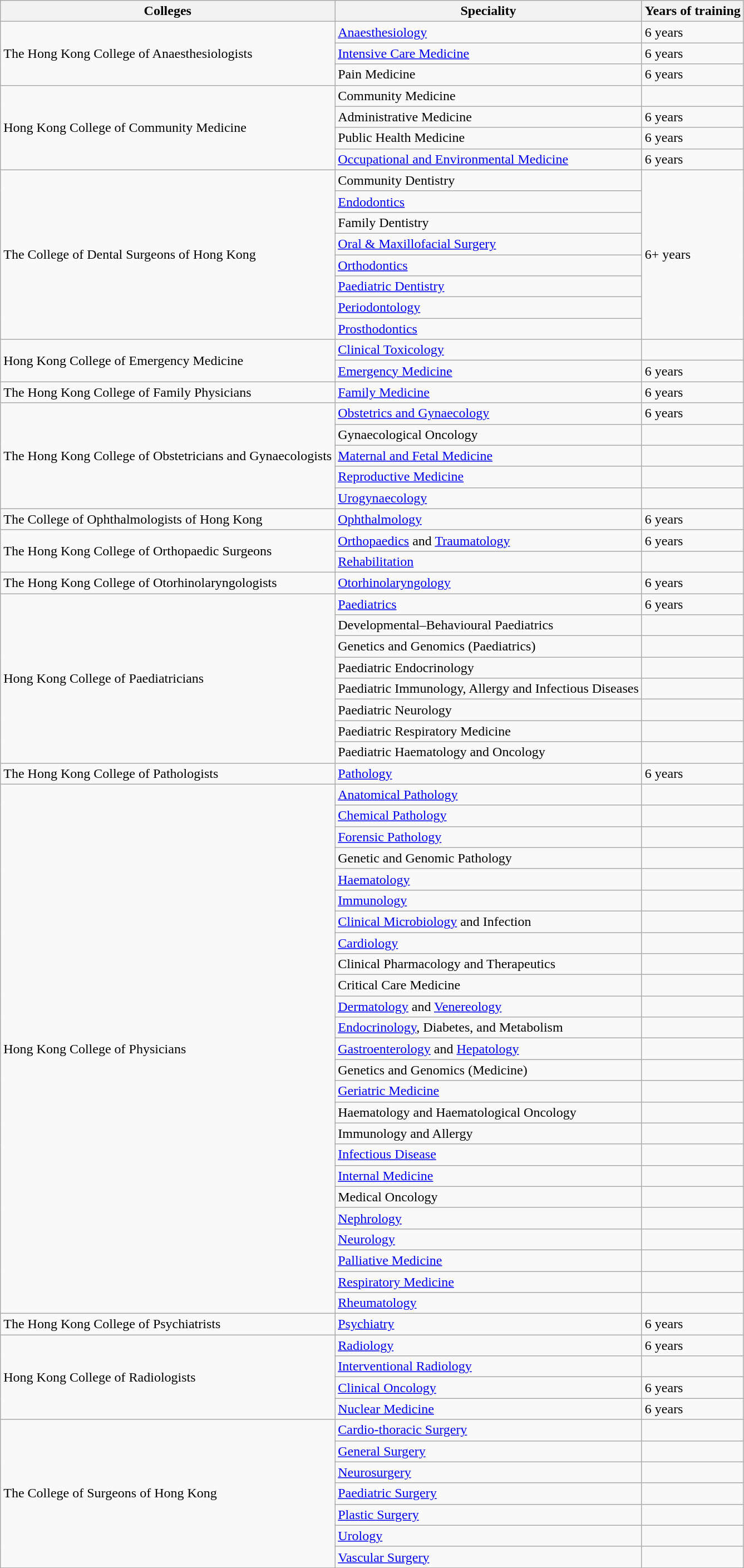<table class="wikitable sortable mw-collapsible mw-collapsed" style="text-align:left">
<tr>
<th>Colleges</th>
<th>Speciality</th>
<th>Years of training</th>
</tr>
<tr>
<td rowspan=3>The Hong Kong College of Anaesthesiologists</td>
<td><a href='#'>Anaesthesiology</a></td>
<td>6 years</td>
</tr>
<tr>
<td><a href='#'>Intensive Care Medicine</a></td>
<td>6 years</td>
</tr>
<tr>
<td>Pain Medicine</td>
<td>6 years</td>
</tr>
<tr>
<td rowspan="4">Hong Kong College of Community Medicine</td>
<td>Community Medicine</td>
<td></td>
</tr>
<tr>
<td>Administrative Medicine</td>
<td>6 years</td>
</tr>
<tr>
<td>Public Health Medicine</td>
<td>6 years</td>
</tr>
<tr>
<td><a href='#'>Occupational and Environmental Medicine</a></td>
<td>6 years</td>
</tr>
<tr>
<td rowspan="8">The College of Dental Surgeons of Hong Kong</td>
<td>Community Dentistry</td>
<td rowspan="8">6+ years</td>
</tr>
<tr>
<td><a href='#'>Endodontics</a></td>
</tr>
<tr>
<td>Family Dentistry</td>
</tr>
<tr>
<td><a href='#'>Oral & Maxillofacial Surgery</a></td>
</tr>
<tr>
<td><a href='#'>Orthodontics</a></td>
</tr>
<tr>
<td><a href='#'>Paediatric Dentistry</a></td>
</tr>
<tr>
<td><a href='#'>Periodontology</a></td>
</tr>
<tr>
<td><a href='#'>Prosthodontics</a></td>
</tr>
<tr>
<td rowspan="2">Hong Kong College of Emergency Medicine</td>
<td><a href='#'>Clinical Toxicology</a></td>
<td></td>
</tr>
<tr>
<td><a href='#'>Emergency Medicine</a></td>
<td>6 years</td>
</tr>
<tr>
<td>The Hong Kong College of Family Physicians</td>
<td><a href='#'>Family Medicine</a></td>
<td>6 years</td>
</tr>
<tr>
<td rowspan="5">The Hong Kong College of Obstetricians and Gynaecologists</td>
<td><a href='#'>Obstetrics and Gynaecology</a></td>
<td>6 years</td>
</tr>
<tr>
<td>Gynaecological Oncology</td>
<td></td>
</tr>
<tr>
<td><a href='#'>Maternal and Fetal Medicine</a></td>
<td></td>
</tr>
<tr>
<td><a href='#'>Reproductive Medicine</a></td>
<td></td>
</tr>
<tr>
<td><a href='#'>Urogynaecology</a></td>
<td></td>
</tr>
<tr>
<td>The College of Ophthalmologists of Hong Kong</td>
<td><a href='#'>Ophthalmology</a></td>
<td>6 years</td>
</tr>
<tr>
<td rowspan="2">The Hong Kong College of Orthopaedic Surgeons</td>
<td><a href='#'>Orthopaedics</a> and <a href='#'>Traumatology</a></td>
<td>6 years</td>
</tr>
<tr>
<td><a href='#'>Rehabilitation</a></td>
<td></td>
</tr>
<tr>
<td>The Hong Kong College of Otorhinolaryngologists</td>
<td><a href='#'>Otorhinolaryngology</a></td>
<td>6 years</td>
</tr>
<tr>
<td rowspan="8">Hong Kong College of Paediatricians</td>
<td><a href='#'>Paediatrics</a></td>
<td>6 years</td>
</tr>
<tr>
<td>Developmental–Behavioural Paediatrics</td>
<td></td>
</tr>
<tr>
<td>Genetics and Genomics (Paediatrics)</td>
<td></td>
</tr>
<tr>
<td>Paediatric Endocrinology</td>
<td></td>
</tr>
<tr>
<td>Paediatric Immunology, Allergy and Infectious Diseases</td>
<td></td>
</tr>
<tr>
<td>Paediatric Neurology</td>
<td></td>
</tr>
<tr>
<td>Paediatric Respiratory Medicine</td>
<td></td>
</tr>
<tr>
<td>Paediatric Haematology and Oncology</td>
<td></td>
</tr>
<tr>
<td>The Hong Kong College of Pathologists</td>
<td><a href='#'>Pathology</a></td>
<td>6 years</td>
</tr>
<tr>
<td rowspan="25">Hong Kong College of Physicians</td>
<td><a href='#'>Anatomical Pathology</a></td>
<td></td>
</tr>
<tr>
<td><a href='#'>Chemical Pathology</a></td>
<td></td>
</tr>
<tr>
<td><a href='#'>Forensic Pathology</a></td>
<td></td>
</tr>
<tr>
<td>Genetic and Genomic Pathology</td>
<td></td>
</tr>
<tr>
<td><a href='#'>Haematology</a></td>
<td></td>
</tr>
<tr>
<td><a href='#'>Immunology</a></td>
<td></td>
</tr>
<tr>
<td><a href='#'>Clinical Microbiology</a> and Infection</td>
<td></td>
</tr>
<tr>
<td><a href='#'>Cardiology</a></td>
<td></td>
</tr>
<tr>
<td>Clinical Pharmacology and Therapeutics</td>
<td></td>
</tr>
<tr>
<td>Critical Care Medicine</td>
<td></td>
</tr>
<tr>
<td><a href='#'>Dermatology</a> and <a href='#'>Venereology</a></td>
<td></td>
</tr>
<tr>
<td><a href='#'>Endocrinology</a>, Diabetes, and Metabolism</td>
<td></td>
</tr>
<tr>
<td><a href='#'>Gastroenterology</a> and <a href='#'>Hepatology</a></td>
<td></td>
</tr>
<tr>
<td>Genetics and Genomics (Medicine)</td>
<td></td>
</tr>
<tr>
<td><a href='#'>Geriatric Medicine</a></td>
<td></td>
</tr>
<tr>
<td>Haematology and Haematological Oncology</td>
<td></td>
</tr>
<tr>
<td>Immunology and Allergy</td>
<td></td>
</tr>
<tr>
<td><a href='#'>Infectious Disease</a></td>
<td></td>
</tr>
<tr>
<td><a href='#'>Internal Medicine</a></td>
<td></td>
</tr>
<tr>
<td>Medical Oncology</td>
<td></td>
</tr>
<tr>
<td><a href='#'>Nephrology</a></td>
<td></td>
</tr>
<tr>
<td><a href='#'>Neurology</a></td>
<td></td>
</tr>
<tr>
<td><a href='#'>Palliative Medicine</a></td>
<td></td>
</tr>
<tr>
<td><a href='#'>Respiratory Medicine</a></td>
<td></td>
</tr>
<tr>
<td><a href='#'>Rheumatology</a></td>
<td></td>
</tr>
<tr>
<td>The Hong Kong College of Psychiatrists</td>
<td><a href='#'>Psychiatry</a></td>
<td>6 years</td>
</tr>
<tr>
<td rowspan="4">Hong Kong College of Radiologists</td>
<td><a href='#'>Radiology</a></td>
<td>6 years</td>
</tr>
<tr>
<td><a href='#'>Interventional Radiology</a></td>
<td></td>
</tr>
<tr>
<td><a href='#'>Clinical Oncology</a></td>
<td>6 years</td>
</tr>
<tr>
<td><a href='#'>Nuclear Medicine</a></td>
<td>6 years</td>
</tr>
<tr>
<td rowspan="7">The College of Surgeons of Hong Kong</td>
<td><a href='#'>Cardio-thoracic Surgery</a></td>
<td></td>
</tr>
<tr>
<td><a href='#'>General Surgery</a></td>
<td></td>
</tr>
<tr>
<td><a href='#'>Neurosurgery</a></td>
<td></td>
</tr>
<tr>
<td><a href='#'>Paediatric Surgery</a></td>
<td></td>
</tr>
<tr>
<td><a href='#'>Plastic Surgery</a></td>
<td></td>
</tr>
<tr>
<td><a href='#'>Urology</a></td>
<td></td>
</tr>
<tr>
<td><a href='#'>Vascular Surgery</a></td>
<td></td>
</tr>
</table>
